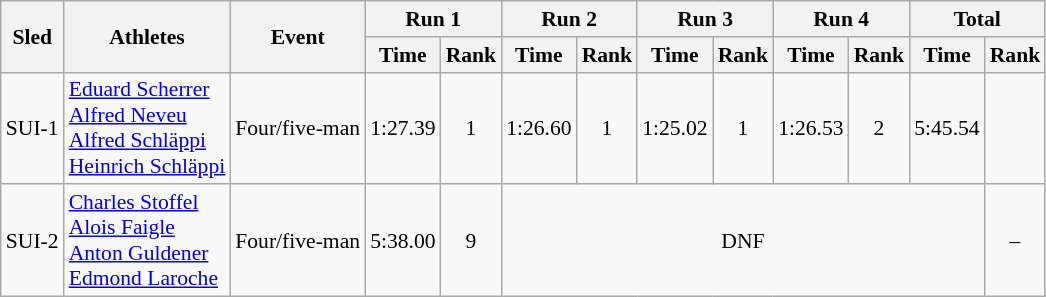<table class="wikitable" border="1" style="font-size:90%">
<tr>
<th rowspan="2">Sled</th>
<th rowspan="2">Athletes</th>
<th rowspan="2">Event</th>
<th colspan="2">Run 1</th>
<th colspan="2">Run 2</th>
<th colspan="2">Run 3</th>
<th colspan="2">Run 4</th>
<th colspan="2">Total</th>
</tr>
<tr>
<th>Time</th>
<th>Rank</th>
<th>Time</th>
<th>Rank</th>
<th>Time</th>
<th>Rank</th>
<th>Time</th>
<th>Rank</th>
<th>Time</th>
<th>Rank</th>
</tr>
<tr>
<td align="center">SUI-1</td>
<td><a href='#'>Eduard Scherrer</a><br><a href='#'>Alfred Neveu</a><br><a href='#'>Alfred Schläppi</a><br><a href='#'>Heinrich Schläppi</a></td>
<td>Four/five-man</td>
<td align="center">1:27.39</td>
<td align="center">1</td>
<td align="center">1:26.60</td>
<td align="center">1</td>
<td align="center">1:25.02</td>
<td align="center">1</td>
<td align="center">1:26.53</td>
<td align="center">2</td>
<td align="center">5:45.54</td>
<td align="center"></td>
</tr>
<tr>
<td align="center">SUI-2</td>
<td><a href='#'>Charles Stoffel</a><br><a href='#'>Alois Faigle</a><br><a href='#'>Anton Guldener</a><br><a href='#'>Edmond Laroche</a></td>
<td>Four/five-man</td>
<td align="center">5:38.00</td>
<td align="center">9</td>
<td colspan=7 align="center">DNF</td>
<td align="center">–</td>
</tr>
</table>
